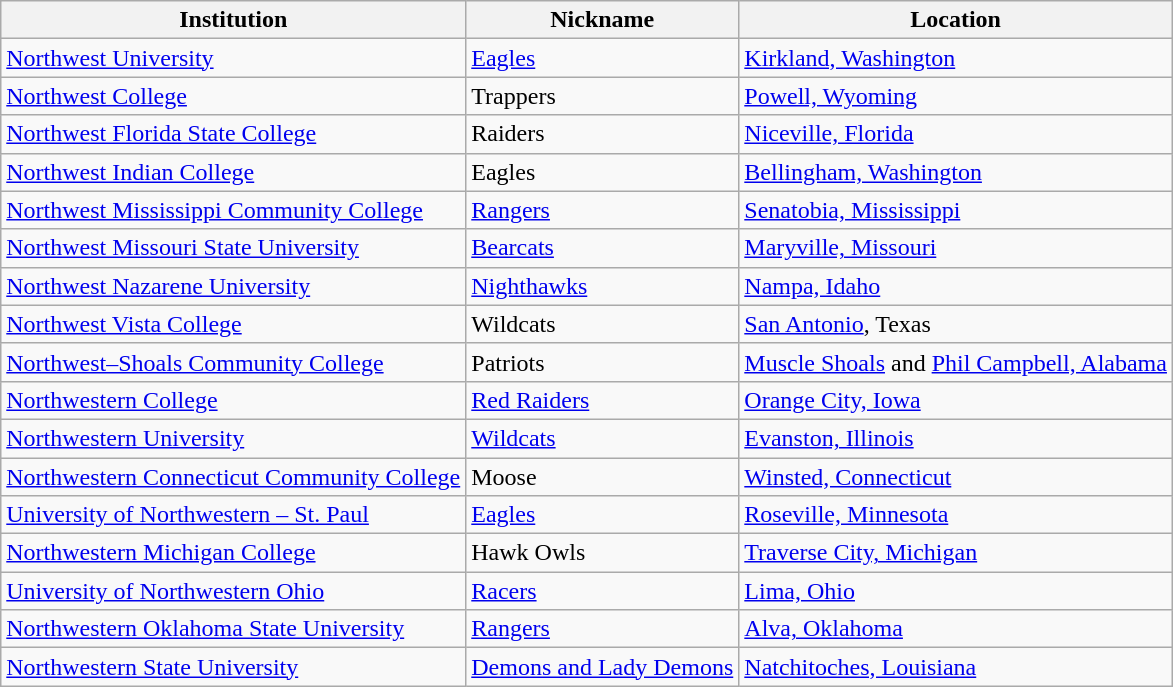<table class="wikitable">
<tr>
<th>Institution</th>
<th>Nickname</th>
<th>Location</th>
</tr>
<tr>
<td><a href='#'>Northwest University</a></td>
<td><a href='#'>Eagles</a></td>
<td><a href='#'>Kirkland, Washington</a></td>
</tr>
<tr>
<td><a href='#'>Northwest College</a></td>
<td>Trappers</td>
<td><a href='#'>Powell, Wyoming</a></td>
</tr>
<tr>
<td><a href='#'>Northwest Florida State College</a></td>
<td>Raiders</td>
<td><a href='#'>Niceville, Florida</a></td>
</tr>
<tr>
<td><a href='#'>Northwest Indian College</a></td>
<td>Eagles</td>
<td><a href='#'>Bellingham, Washington</a></td>
</tr>
<tr>
<td><a href='#'>Northwest Mississippi Community College</a></td>
<td><a href='#'>Rangers</a></td>
<td><a href='#'>Senatobia, Mississippi</a></td>
</tr>
<tr>
<td><a href='#'>Northwest Missouri State University</a></td>
<td><a href='#'>Bearcats</a></td>
<td><a href='#'>Maryville, Missouri</a></td>
</tr>
<tr>
<td><a href='#'>Northwest Nazarene University</a></td>
<td><a href='#'>Nighthawks</a></td>
<td><a href='#'>Nampa, Idaho</a></td>
</tr>
<tr>
<td><a href='#'>Northwest Vista College</a></td>
<td>Wildcats</td>
<td><a href='#'>San Antonio</a>, Texas</td>
</tr>
<tr>
<td><a href='#'>Northwest–Shoals Community College</a></td>
<td>Patriots</td>
<td><a href='#'>Muscle Shoals</a> and <a href='#'>Phil Campbell, Alabama</a></td>
</tr>
<tr>
<td><a href='#'>Northwestern College</a></td>
<td><a href='#'>Red Raiders</a></td>
<td><a href='#'>Orange City, Iowa</a></td>
</tr>
<tr>
<td><a href='#'>Northwestern University</a></td>
<td><a href='#'>Wildcats</a></td>
<td><a href='#'>Evanston, Illinois</a></td>
</tr>
<tr>
<td><a href='#'>Northwestern Connecticut Community College</a></td>
<td>Moose</td>
<td><a href='#'>Winsted, Connecticut</a></td>
</tr>
<tr>
<td><a href='#'>University of Northwestern – St. Paul</a></td>
<td><a href='#'>Eagles</a></td>
<td><a href='#'>Roseville, Minnesota</a></td>
</tr>
<tr>
<td><a href='#'>Northwestern Michigan College</a></td>
<td>Hawk Owls</td>
<td><a href='#'>Traverse City, Michigan</a></td>
</tr>
<tr>
<td><a href='#'>University of Northwestern Ohio</a></td>
<td><a href='#'>Racers</a></td>
<td><a href='#'>Lima, Ohio</a></td>
</tr>
<tr>
<td><a href='#'>Northwestern Oklahoma State University</a></td>
<td><a href='#'>Rangers</a></td>
<td><a href='#'>Alva, Oklahoma</a></td>
</tr>
<tr>
<td><a href='#'>Northwestern State University</a></td>
<td><a href='#'>Demons and Lady Demons</a></td>
<td><a href='#'>Natchitoches, Louisiana</a></td>
</tr>
</table>
